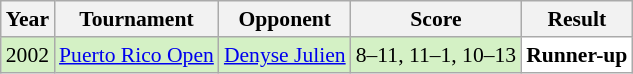<table class="sortable wikitable" style="font-size: 90%;">
<tr>
<th>Year</th>
<th>Tournament</th>
<th>Opponent</th>
<th>Score</th>
<th>Result</th>
</tr>
<tr style="background:#D4F1C5">
<td align="center">2002</td>
<td align="left"><a href='#'>Puerto Rico Open</a></td>
<td align="left"> <a href='#'>Denyse Julien</a></td>
<td align="left">8–11, 11–1, 10–13</td>
<td style="text-align:left; background:white"> <strong>Runner-up</strong></td>
</tr>
</table>
